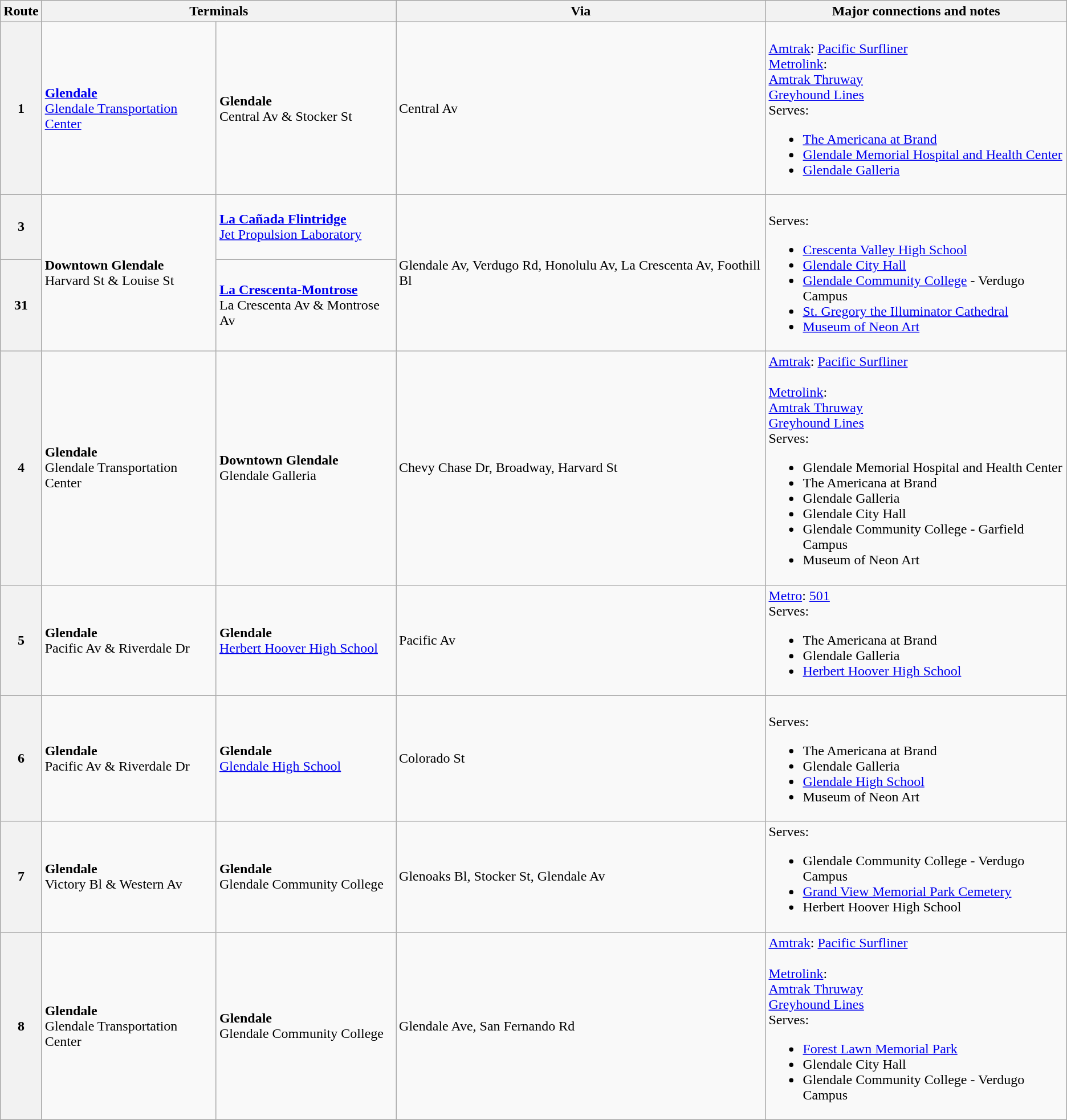<table class="wikitable">
<tr>
<th>Route</th>
<th colspan="2">Terminals</th>
<th>Via</th>
<th>Major connections and notes</th>
</tr>
<tr>
<th>1</th>
<td><strong><a href='#'>Glendale</a></strong> <br><a href='#'>Glendale Transportation Center</a></td>
<td><strong>Glendale</strong>  <br>Central Av & Stocker St</td>
<td>Central Av</td>
<td><br><a href='#'>Amtrak</a>: <a href='#'>Pacific Surfliner</a><br>
 <a href='#'>Metrolink</a>:  <br>
<a href='#'>Amtrak Thruway</a><br>
<a href='#'>Greyhound Lines</a><br>
Serves:<ul><li><a href='#'>The Americana at Brand</a></li><li><a href='#'>Glendale Memorial Hospital and Health Center</a></li><li><a href='#'>Glendale Galleria</a></li></ul></td>
</tr>
<tr>
<th>3</th>
<td rowspan="2"><strong>Downtown Glendale</strong> <br>Harvard St & Louise St</td>
<td><strong><a href='#'>La Cañada Flintridge</a></strong> <br><a href='#'>Jet Propulsion Laboratory</a></td>
<td rowspan="2">Glendale Av, Verdugo Rd, Honolulu Av, La Crescenta Av, Foothill Bl</td>
<td rowspan="2"><br>Serves:<ul><li><a href='#'>Crescenta Valley High School</a></li><li><a href='#'>Glendale City Hall</a></li><li><a href='#'>Glendale Community College</a> - Verdugo Campus</li><li><a href='#'>St. Gregory the Illuminator Cathedral</a></li><li><a href='#'>Museum of Neon Art</a></li></ul></td>
</tr>
<tr>
<th>31</th>
<td><strong><a href='#'>La Crescenta-Montrose</a></strong> <br>La Crescenta Av & Montrose Av</td>
</tr>
<tr>
<th>4</th>
<td><strong>Glendale</strong> <br>Glendale Transportation Center</td>
<td><strong>Downtown Glendale</strong> <br>Glendale Galleria</td>
<td>Chevy Chase Dr, Broadway, Harvard St</td>
<td><a href='#'>Amtrak</a>: <a href='#'>Pacific Surfliner</a><br><br> <a href='#'>Metrolink</a>:  <br>
<a href='#'>Amtrak Thruway</a><br>
<a href='#'>Greyhound Lines</a><br>
Serves:<ul><li>Glendale Memorial Hospital and Health Center</li><li>The Americana at Brand</li><li>Glendale Galleria</li><li>Glendale City Hall</li><li>Glendale Community College - Garfield Campus</li><li>Museum of Neon Art</li></ul></td>
</tr>
<tr>
<th>5</th>
<td><strong>Glendale</strong> <br>Pacific Av & Riverdale Dr</td>
<td><strong>Glendale</strong> <br><a href='#'>Herbert Hoover High School</a></td>
<td>Pacific Av</td>
<td> <a href='#'>Metro</a>: <a href='#'>501</a><br>Serves:<ul><li>The Americana at Brand</li><li>Glendale Galleria</li><li><a href='#'>Herbert Hoover High School</a></li></ul></td>
</tr>
<tr>
<th>6</th>
<td><strong>Glendale</strong> <br>Pacific Av & Riverdale Dr</td>
<td><strong>Glendale</strong> <br><a href='#'>Glendale High School</a></td>
<td>Colorado St</td>
<td><br>Serves:<ul><li>The Americana at Brand</li><li>Glendale Galleria</li><li><a href='#'>Glendale High School</a></li><li>Museum of Neon Art</li></ul></td>
</tr>
<tr>
<th>7</th>
<td><strong>Glendale</strong> <br>Victory Bl & Western Av</td>
<td><strong>Glendale</strong> <br>Glendale Community College</td>
<td>Glenoaks Bl, Stocker St, Glendale Av</td>
<td>Serves:<br><ul><li>Glendale Community College - Verdugo Campus</li><li><a href='#'>Grand View Memorial Park Cemetery</a></li><li>Herbert Hoover High School</li></ul></td>
</tr>
<tr>
<th>8</th>
<td><strong>Glendale</strong> <br>Glendale Transportation Center</td>
<td><strong>Glendale</strong> <br>Glendale Community College</td>
<td>Glendale Ave, San Fernando Rd</td>
<td><a href='#'>Amtrak</a>: <a href='#'>Pacific Surfliner</a><br><br> <a href='#'>Metrolink</a>:  <br>
<a href='#'>Amtrak Thruway</a><br>
<a href='#'>Greyhound Lines</a><br>
Serves:<ul><li><a href='#'>Forest Lawn Memorial Park</a></li><li>Glendale City Hall</li><li>Glendale Community College - Verdugo Campus</li></ul></td>
</tr>
</table>
